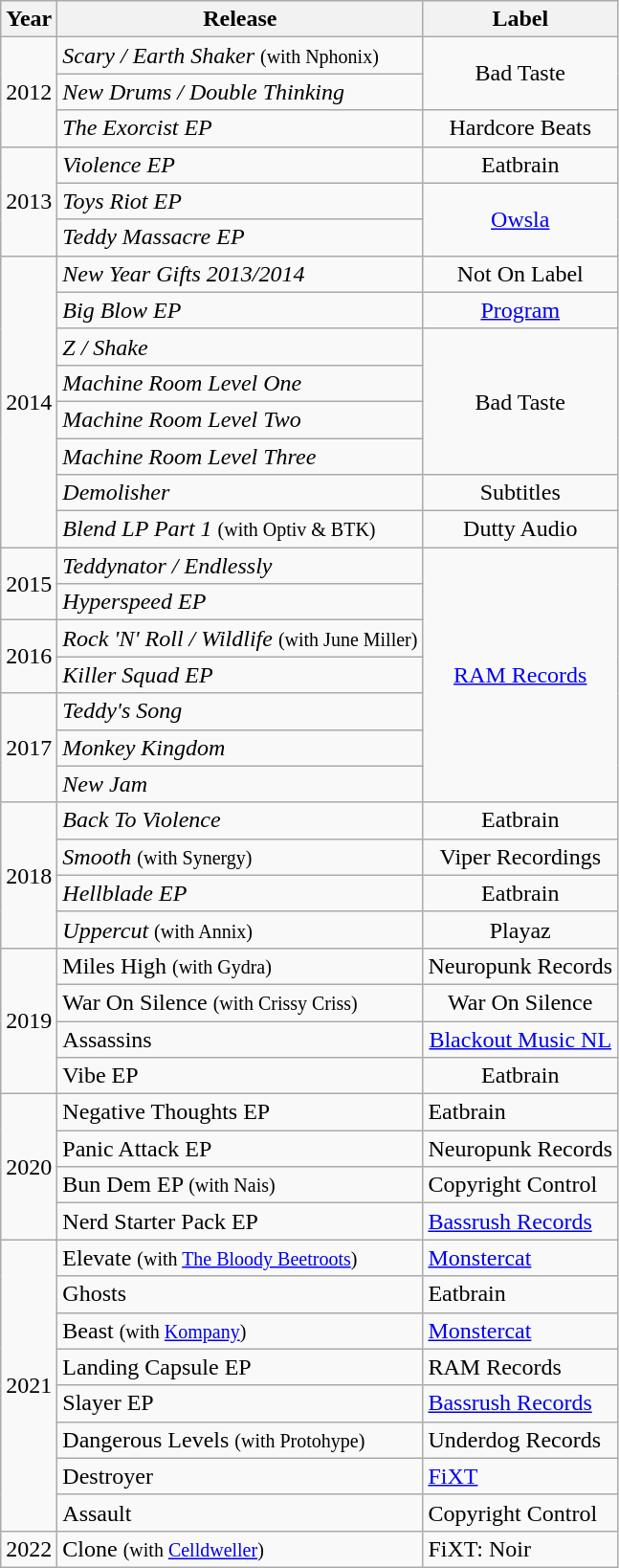<table class=wikitable>
<tr>
<th>Year</th>
<th>Release</th>
<th>Label</th>
</tr>
<tr>
<td style="text-align:center;" rowspan="3">2012</td>
<td><em>Scary / Earth Shaker</em> <small>(with Nphonix)</small></td>
<td style="text-align:center;" rowspan="2">Bad Taste</td>
</tr>
<tr>
<td><em>New Drums / Double Thinking</em></td>
</tr>
<tr>
<td><em>The Exorcist EP</em></td>
<td style="text-align:center;">Hardcore Beats</td>
</tr>
<tr>
<td style="text-align:center;" rowspan="3">2013</td>
<td><em>Violence EP</em></td>
<td style="text-align:center;">Eatbrain</td>
</tr>
<tr>
<td><em>Toys Riot EP</em></td>
<td style="text-align:center;" rowspan="2"><a href='#'>Owsla</a></td>
</tr>
<tr>
<td><em>Teddy Massacre EP</em></td>
</tr>
<tr>
<td style="text-align:center;" rowspan="8">2014</td>
<td><em>New Year Gifts 2013/2014</em></td>
<td style="text-align:center;">Not On Label</td>
</tr>
<tr>
<td><em>Big Blow EP</em></td>
<td style="text-align:center;"><a href='#'>Program</a></td>
</tr>
<tr>
<td><em>Z / Shake</em></td>
<td style="text-align:center;" rowspan="4">Bad Taste</td>
</tr>
<tr>
<td><em>Machine Room Level One</em></td>
</tr>
<tr>
<td><em>Machine Room Level Two</em></td>
</tr>
<tr>
<td><em>Machine Room Level Three</em></td>
</tr>
<tr>
<td><em>Demolisher</em></td>
<td style="text-align:center;">Subtitles</td>
</tr>
<tr>
<td><em>Blend LP Part 1</em> <small>(with Optiv & BTK)</small></td>
<td style="text-align:center;">Dutty Audio</td>
</tr>
<tr>
<td style="text-align:center;" rowspan="2">2015</td>
<td><em>Teddynator / Endlessly</em></td>
<td rowspan="7" style="text-align:center;"><a href='#'>RAM Records</a></td>
</tr>
<tr>
<td><em>Hyperspeed EP</em></td>
</tr>
<tr>
<td rowspan="2" style="text-align:center;">2016</td>
<td><em>Rock 'N' Roll / Wildlife</em> <small>(with June Miller)</small></td>
</tr>
<tr>
<td><em>Killer Squad EP</em></td>
</tr>
<tr>
<td rowspan="3" style="text-align:center;">2017</td>
<td><em>Teddy's Song</em></td>
</tr>
<tr>
<td><em>Monkey Kingdom</em></td>
</tr>
<tr>
<td><em>New Jam</em></td>
</tr>
<tr>
<td rowspan="4" style="text-align:center;">2018</td>
<td><em>Back To Violence</em></td>
<td rowspan="1" style="text-align:center;">Eatbrain</td>
</tr>
<tr>
<td><em>Smooth</em> <small>(with Synergy)</small></td>
<td rowspan="1" style="text-align:center;">Viper Recordings</td>
</tr>
<tr>
<td><em>Hellblade EP</em></td>
<td rowspan="1" style="text-align:center;">Eatbrain</td>
</tr>
<tr>
<td><em>Uppercut</em> <small>(with Annix)</small></td>
<td rowspan="1" style="text-align:center;">Playaz</td>
</tr>
<tr>
<td rowspan="4">2019</td>
<td>Miles High <small>(with Gydra)</small></td>
<td rowspan="1" style="text-align:center;">Neuropunk Records</td>
</tr>
<tr>
<td>War On Silence <small>(with Crissy Criss)</small></td>
<td rowspan="1" style="text-align:center;">War On Silence</td>
</tr>
<tr>
<td>Assassins</td>
<td rowspan="1" style="text-align:center;"><a href='#'>Blackout Music NL</a></td>
</tr>
<tr>
<td>Vibe EP</td>
<td rowspan="1" style="text-align:center;">Eatbrain</td>
</tr>
<tr>
<td rowspan="4">2020</td>
<td>Negative Thoughts EP</td>
<td>Eatbrain</td>
</tr>
<tr>
<td>Panic Attack EP</td>
<td>Neuropunk Records</td>
</tr>
<tr>
<td>Bun Dem EP <small>(with Nais)</small></td>
<td>Copyright Control</td>
</tr>
<tr>
<td>Nerd Starter Pack EP</td>
<td><a href='#'>Bassrush Records</a></td>
</tr>
<tr>
<td rowspan="8">2021</td>
<td>Elevate <small>(with <a href='#'>The Bloody Beetroots</a>)</small></td>
<td><a href='#'>Monstercat</a></td>
</tr>
<tr>
<td>Ghosts</td>
<td>Eatbrain</td>
</tr>
<tr>
<td>Beast <small> (with <a href='#'>Kompany</a>) </small></td>
<td><a href='#'>Monstercat</a></td>
</tr>
<tr>
<td>Landing Capsule EP</td>
<td>RAM Records</td>
</tr>
<tr>
<td>Slayer EP</td>
<td><a href='#'>Bassrush Records</a></td>
</tr>
<tr>
<td>Dangerous Levels <small>(with Protohype)</small></td>
<td>Underdog Records</td>
</tr>
<tr>
<td>Destroyer</td>
<td><a href='#'>FiXT</a></td>
</tr>
<tr>
<td>Assault</td>
<td>Copyright Control</td>
</tr>
<tr>
<td>2022</td>
<td>Clone <small>(with <a href='#'>Celldweller</a>)</small></td>
<td>FiXT: Noir</td>
</tr>
</table>
